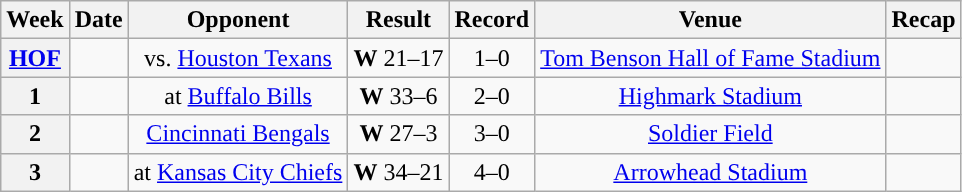<table class="wikitable" style="text-align:center">
<tr>
<th>Week</th>
<th>Date</th>
<th>Opponent</th>
<th>Result</th>
<th>Record</th>
<th>Venue</th>
<th>Recap</th>
</tr>
<tr>
<th><a href='#'>HOF</a></th>
<td></td>
<td>vs. <a href='#'>Houston Texans</a></td>
<td><strong>W</strong> 21–17</td>
<td>1–0</td>
<td><a href='#'>Tom Benson Hall of Fame Stadium</a></td>
<td></td>
</tr>
<tr>
<th>1</th>
<td></td>
<td>at <a href='#'>Buffalo Bills</a></td>
<td><strong>W</strong> 33–6</td>
<td>2–0</td>
<td><a href='#'>Highmark Stadium</a></td>
<td></td>
</tr>
<tr>
<th>2</th>
<td></td>
<td><a href='#'>Cincinnati Bengals</a></td>
<td><strong>W</strong> 27–3</td>
<td>3–0</td>
<td><a href='#'>Soldier Field</a></td>
<td></td>
</tr>
<tr>
<th>3</th>
<td></td>
<td>at <a href='#'>Kansas City Chiefs</a></td>
<td><strong>W</strong> 34–21</td>
<td>4–0</td>
<td><a href='#'>Arrowhead Stadium</a></td>
<td></td>
</tr>
</table>
